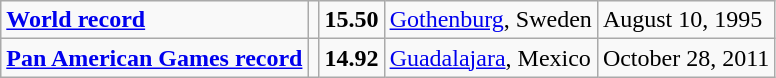<table class="wikitable">
<tr>
<td><strong><a href='#'>World record</a></strong></td>
<td></td>
<td><strong>15.50</strong></td>
<td><a href='#'>Gothenburg</a>, Sweden</td>
<td>August 10, 1995</td>
</tr>
<tr>
<td><strong><a href='#'>Pan American Games record</a></strong></td>
<td></td>
<td><strong>14.92</strong></td>
<td><a href='#'>Guadalajara</a>, Mexico</td>
<td>October 28, 2011</td>
</tr>
</table>
